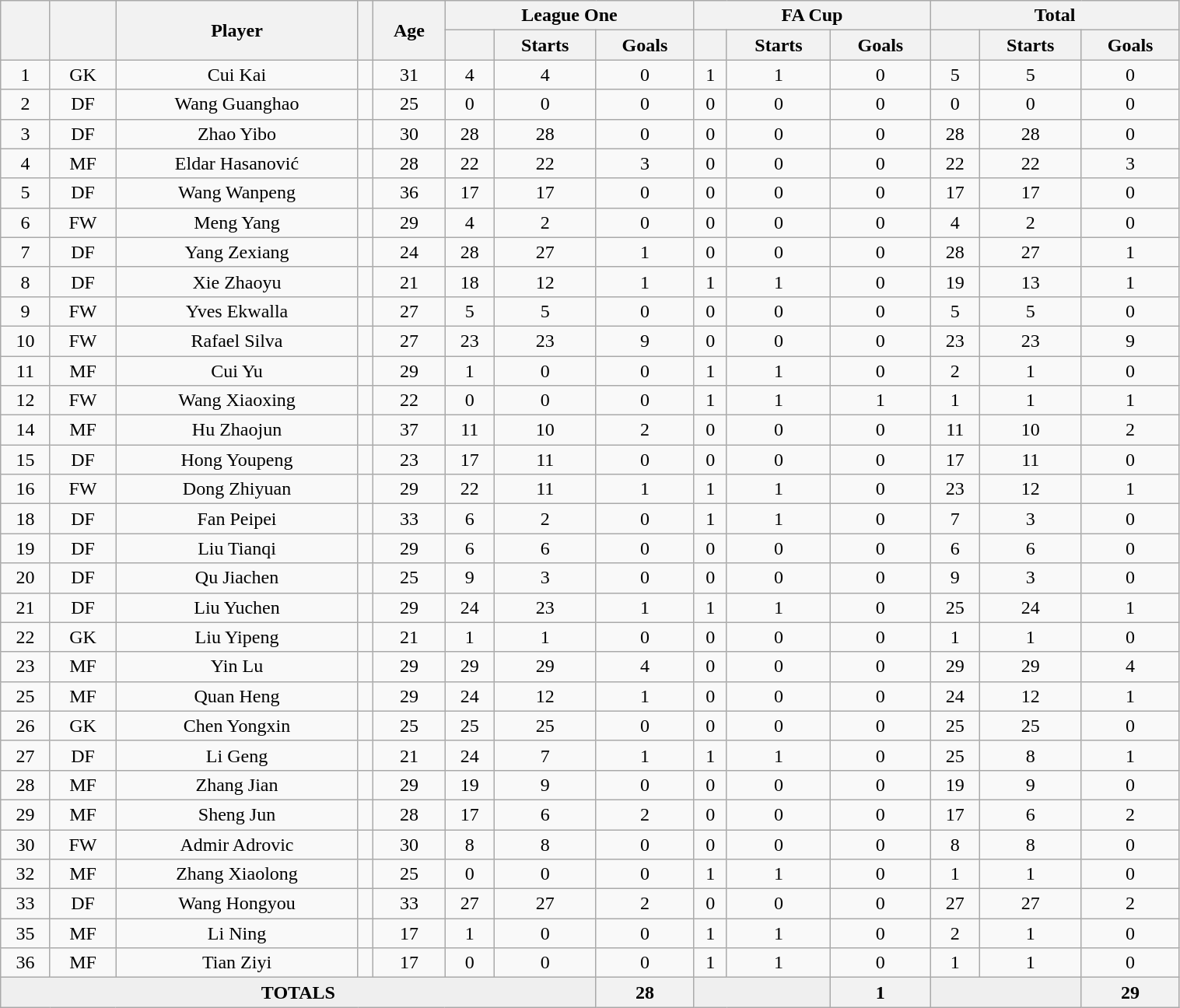<table class="wikitable" width="80%" style="text-align:center">
<tr>
<th rowspan="2"></th>
<th rowspan="2"></th>
<th rowspan="2" width="200">Player</th>
<th rowspan="2"></th>
<th rowspan="2">Age</th>
<th colspan="3" width="105">League One</th>
<th colspan="3" width="105">FA Cup</th>
<th colspan="3" width="105">Total</th>
</tr>
<tr>
<th></th>
<th>Starts</th>
<th>Goals</th>
<th></th>
<th>Starts</th>
<th>Goals</th>
<th></th>
<th>Starts</th>
<th>Goals</th>
</tr>
<tr>
<td>1</td>
<td>GK</td>
<td>Cui Kai</td>
<td></td>
<td>31</td>
<td>4</td>
<td>4</td>
<td>0</td>
<td>1</td>
<td>1</td>
<td>0</td>
<td>5</td>
<td>5</td>
<td>0</td>
</tr>
<tr>
<td>2</td>
<td>DF</td>
<td>Wang Guanghao</td>
<td></td>
<td>25</td>
<td>0</td>
<td>0</td>
<td>0</td>
<td>0</td>
<td>0</td>
<td>0</td>
<td>0</td>
<td>0</td>
<td>0</td>
</tr>
<tr>
<td>3</td>
<td>DF</td>
<td>Zhao Yibo</td>
<td></td>
<td>30</td>
<td>28</td>
<td>28</td>
<td>0</td>
<td>0</td>
<td>0</td>
<td>0</td>
<td>28</td>
<td>28</td>
<td>0</td>
</tr>
<tr>
<td>4</td>
<td>MF</td>
<td>Eldar Hasanović</td>
<td></td>
<td>28</td>
<td>22</td>
<td>22</td>
<td>3</td>
<td>0</td>
<td>0</td>
<td>0</td>
<td>22</td>
<td>22</td>
<td>3</td>
</tr>
<tr>
<td>5</td>
<td>DF</td>
<td>Wang Wanpeng</td>
<td></td>
<td>36</td>
<td>17</td>
<td>17</td>
<td>0</td>
<td>0</td>
<td>0</td>
<td>0</td>
<td>17</td>
<td>17</td>
<td>0</td>
</tr>
<tr>
<td>6</td>
<td>FW</td>
<td>Meng Yang</td>
<td></td>
<td>29</td>
<td>4</td>
<td>2</td>
<td>0</td>
<td>0</td>
<td>0</td>
<td>0</td>
<td>4</td>
<td>2</td>
<td>0</td>
</tr>
<tr>
<td>7</td>
<td>DF</td>
<td>Yang Zexiang</td>
<td></td>
<td>24</td>
<td>28</td>
<td>27</td>
<td>1</td>
<td>0</td>
<td>0</td>
<td>0</td>
<td>28</td>
<td>27</td>
<td>1</td>
</tr>
<tr>
<td>8</td>
<td>DF</td>
<td>Xie Zhaoyu</td>
<td></td>
<td>21</td>
<td>18</td>
<td>12</td>
<td>1</td>
<td>1</td>
<td>1</td>
<td>0</td>
<td>19</td>
<td>13</td>
<td>1</td>
</tr>
<tr>
<td>9</td>
<td>FW</td>
<td>Yves Ekwalla</td>
<td></td>
<td>27</td>
<td>5</td>
<td>5</td>
<td>0</td>
<td>0</td>
<td>0</td>
<td>0</td>
<td>5</td>
<td>5</td>
<td>0</td>
</tr>
<tr>
<td>10</td>
<td>FW</td>
<td>Rafael Silva</td>
<td></td>
<td>27</td>
<td>23</td>
<td>23</td>
<td>9</td>
<td>0</td>
<td>0</td>
<td>0</td>
<td>23</td>
<td>23</td>
<td>9</td>
</tr>
<tr>
<td>11</td>
<td>MF</td>
<td>Cui Yu</td>
<td></td>
<td>29</td>
<td>1</td>
<td>0</td>
<td>0</td>
<td>1</td>
<td>1</td>
<td>0</td>
<td>2</td>
<td>1</td>
<td>0</td>
</tr>
<tr>
<td>12</td>
<td>FW</td>
<td>Wang Xiaoxing</td>
<td></td>
<td>22</td>
<td>0</td>
<td>0</td>
<td>0</td>
<td>1</td>
<td>1</td>
<td>1</td>
<td>1</td>
<td>1</td>
<td>1</td>
</tr>
<tr>
<td>14</td>
<td>MF</td>
<td>Hu Zhaojun</td>
<td></td>
<td>37</td>
<td>11</td>
<td>10</td>
<td>2</td>
<td>0</td>
<td>0</td>
<td>0</td>
<td>11</td>
<td>10</td>
<td>2</td>
</tr>
<tr>
<td>15</td>
<td>DF</td>
<td>Hong Youpeng</td>
<td></td>
<td>23</td>
<td>17</td>
<td>11</td>
<td>0</td>
<td>0</td>
<td>0</td>
<td>0</td>
<td>17</td>
<td>11</td>
<td>0</td>
</tr>
<tr>
<td>16</td>
<td>FW</td>
<td>Dong Zhiyuan</td>
<td></td>
<td>29</td>
<td>22</td>
<td>11</td>
<td>1</td>
<td>1</td>
<td>1</td>
<td>0</td>
<td>23</td>
<td>12</td>
<td>1</td>
</tr>
<tr>
<td>18</td>
<td>DF</td>
<td>Fan Peipei</td>
<td></td>
<td>33</td>
<td>6</td>
<td>2</td>
<td>0</td>
<td>1</td>
<td>1</td>
<td>0</td>
<td>7</td>
<td>3</td>
<td>0</td>
</tr>
<tr>
<td>19</td>
<td>DF</td>
<td>Liu Tianqi</td>
<td></td>
<td>29</td>
<td>6</td>
<td>6</td>
<td>0</td>
<td>0</td>
<td>0</td>
<td>0</td>
<td>6</td>
<td>6</td>
<td>0</td>
</tr>
<tr>
<td>20</td>
<td>DF</td>
<td>Qu Jiachen</td>
<td></td>
<td>25</td>
<td>9</td>
<td>3</td>
<td>0</td>
<td>0</td>
<td>0</td>
<td>0</td>
<td>9</td>
<td>3</td>
<td>0</td>
</tr>
<tr>
<td>21</td>
<td>DF</td>
<td>Liu Yuchen</td>
<td></td>
<td>29</td>
<td>24</td>
<td>23</td>
<td>1</td>
<td>1</td>
<td>1</td>
<td>0</td>
<td>25</td>
<td>24</td>
<td>1</td>
</tr>
<tr>
<td>22</td>
<td>GK</td>
<td>Liu Yipeng</td>
<td></td>
<td>21</td>
<td>1</td>
<td>1</td>
<td>0</td>
<td>0</td>
<td>0</td>
<td>0</td>
<td>1</td>
<td>1</td>
<td>0</td>
</tr>
<tr>
<td>23</td>
<td>MF</td>
<td>Yin Lu</td>
<td></td>
<td>29</td>
<td>29</td>
<td>29</td>
<td>4</td>
<td>0</td>
<td>0</td>
<td>0</td>
<td>29</td>
<td>29</td>
<td>4</td>
</tr>
<tr>
<td>25</td>
<td>MF</td>
<td>Quan Heng</td>
<td></td>
<td>29</td>
<td>24</td>
<td>12</td>
<td>1</td>
<td>0</td>
<td>0</td>
<td>0</td>
<td>24</td>
<td>12</td>
<td>1</td>
</tr>
<tr>
<td>26</td>
<td>GK</td>
<td>Chen Yongxin</td>
<td></td>
<td>25</td>
<td>25</td>
<td>25</td>
<td>0</td>
<td>0</td>
<td>0</td>
<td>0</td>
<td>25</td>
<td>25</td>
<td>0</td>
</tr>
<tr>
<td>27</td>
<td>DF</td>
<td>Li Geng</td>
<td></td>
<td>21</td>
<td>24</td>
<td>7</td>
<td>1</td>
<td>1</td>
<td>1</td>
<td>0</td>
<td>25</td>
<td>8</td>
<td>1</td>
</tr>
<tr>
<td>28</td>
<td>MF</td>
<td>Zhang Jian</td>
<td></td>
<td>29</td>
<td>19</td>
<td>9</td>
<td>0</td>
<td>0</td>
<td>0</td>
<td>0</td>
<td>19</td>
<td>9</td>
<td>0</td>
</tr>
<tr>
<td>29</td>
<td>MF</td>
<td>Sheng Jun</td>
<td></td>
<td>28</td>
<td>17</td>
<td>6</td>
<td>2</td>
<td>0</td>
<td>0</td>
<td>0</td>
<td>17</td>
<td>6</td>
<td>2</td>
</tr>
<tr>
<td>30</td>
<td>FW</td>
<td>Admir Adrovic</td>
<td></td>
<td>30</td>
<td>8</td>
<td>8</td>
<td>0</td>
<td>0</td>
<td>0</td>
<td>0</td>
<td>8</td>
<td>8</td>
<td>0</td>
</tr>
<tr>
<td>32</td>
<td>MF</td>
<td>Zhang Xiaolong</td>
<td></td>
<td>25</td>
<td>0</td>
<td>0</td>
<td>0</td>
<td>1</td>
<td>1</td>
<td>0</td>
<td>1</td>
<td>1</td>
<td>0</td>
</tr>
<tr>
<td>33</td>
<td>DF</td>
<td>Wang Hongyou</td>
<td></td>
<td>33</td>
<td>27</td>
<td>27</td>
<td>2</td>
<td>0</td>
<td>0</td>
<td>0</td>
<td>27</td>
<td>27</td>
<td>2</td>
</tr>
<tr>
<td>35</td>
<td>MF</td>
<td>Li Ning</td>
<td></td>
<td>17</td>
<td>1</td>
<td>0</td>
<td>0</td>
<td>1</td>
<td>1</td>
<td>0</td>
<td>2</td>
<td>1</td>
<td>0</td>
</tr>
<tr>
<td>36</td>
<td>MF</td>
<td>Tian Ziyi</td>
<td></td>
<td>17</td>
<td>0</td>
<td>0</td>
<td>0</td>
<td>1</td>
<td>1</td>
<td>0</td>
<td>1</td>
<td>1</td>
<td>0</td>
</tr>
<tr>
<td colspan="7" style="background: #efefef; text-align: center;"><strong>TOTALS</strong></td>
<th>28</th>
<td colspan="2" style="background: #efefef; text-align: center;"></td>
<th>1</th>
<td colspan="2" style="background: #efefef; text-align: center;"></td>
<th>29</th>
</tr>
</table>
